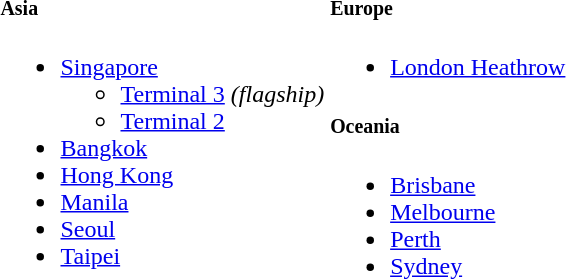<table>
<tr valign="top">
<td><br><h5>Asia</h5><ul><li><a href='#'>Singapore</a><ul><li><a href='#'>Terminal 3</a> <em>(flagship)</em></li><li><a href='#'>Terminal 2</a></li></ul></li><li><a href='#'>Bangkok</a></li><li><a href='#'>Hong Kong</a></li><li><a href='#'>Manila</a></li><li><a href='#'>Seoul</a></li><li><a href='#'>Taipei</a></li></ul></td>
<td><br><h5>Europe</h5><ul><li><a href='#'>London Heathrow</a></li></ul><h5>Oceania</h5><ul><li><a href='#'>Brisbane</a></li><li><a href='#'>Melbourne</a></li><li><a href='#'>Perth</a></li><li><a href='#'>Sydney</a></li></ul></td>
</tr>
</table>
